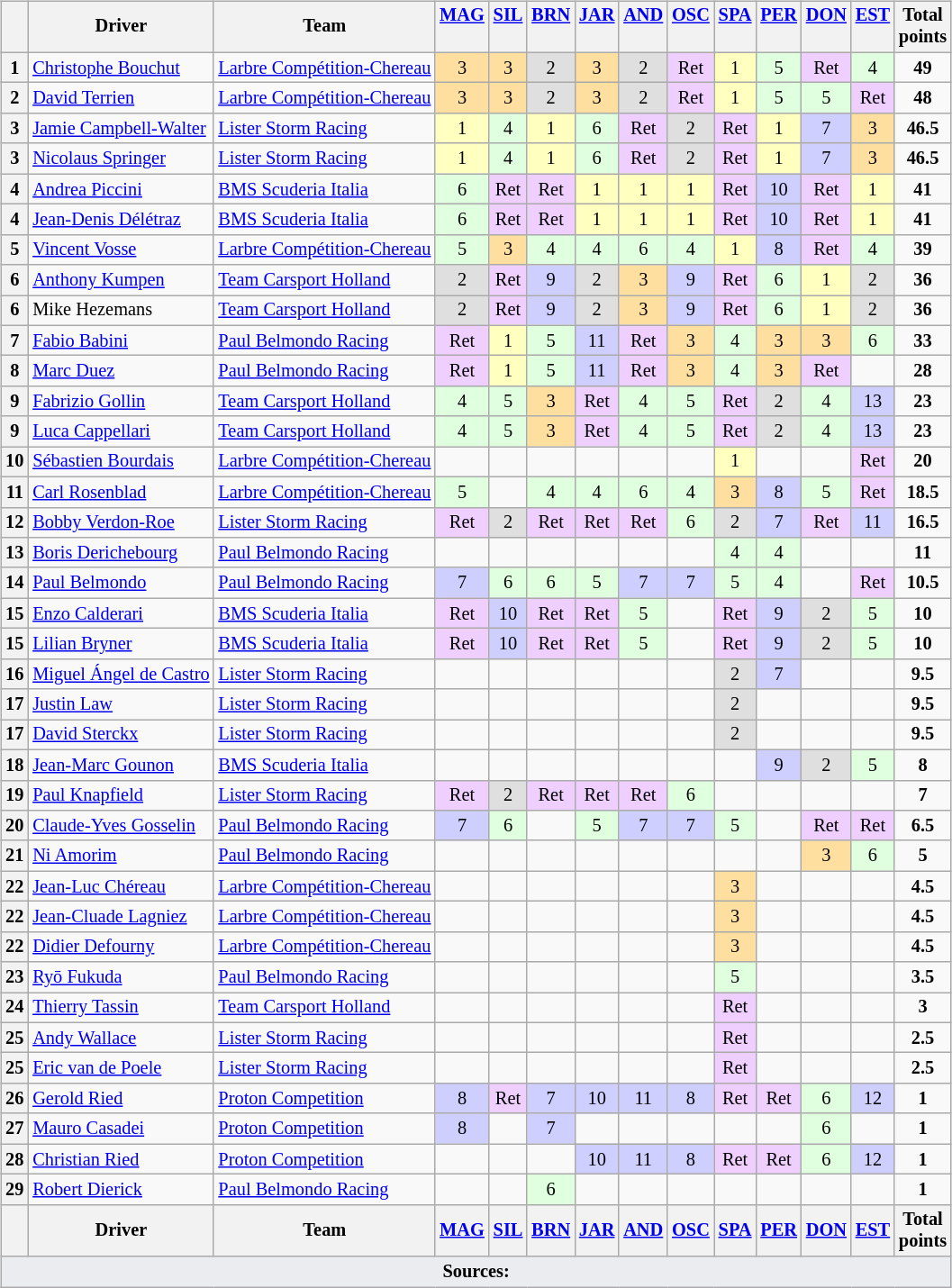<table>
<tr>
<td><br><table class="wikitable" style="font-size: 85%; text-align:center;">
<tr valign="top">
<th valign=middle></th>
<th valign=middle>Driver</th>
<th valign=middle>Team</th>
<th><a href='#'>MAG</a><br></th>
<th><a href='#'>SIL</a><br></th>
<th><a href='#'>BRN</a><br></th>
<th><a href='#'>JAR</a><br></th>
<th><a href='#'>AND</a><br></th>
<th><a href='#'>OSC</a><br></th>
<th><a href='#'>SPA</a><br></th>
<th><a href='#'>PER</a><br></th>
<th><a href='#'>DON</a><br></th>
<th><a href='#'>EST</a><br></th>
<th valign=middle>Total<br>points</th>
</tr>
<tr>
<th>1</th>
<td align=left> <a href='#'>Christophe Bouchut</a></td>
<td align=left> <a href='#'>Larbre Compétition-Chereau</a></td>
<td style="background:#FFDF9F;">3</td>
<td style="background:#FFDF9F;">3</td>
<td style="background:#DFDFDF;">2</td>
<td style="background:#FFDF9F;">3</td>
<td style="background:#DFDFDF;">2</td>
<td style="background:#EFCFFF;">Ret</td>
<td style="background:#FFFFBF;">1</td>
<td style="background:#DFFFDF;">5</td>
<td style="background:#EFCFFF;">Ret</td>
<td style="background:#DFFFDF;">4</td>
<td><strong>49</strong></td>
</tr>
<tr>
<th>2</th>
<td align=left> <a href='#'>David Terrien</a></td>
<td align=left> <a href='#'>Larbre Compétition-Chereau</a></td>
<td style="background:#FFDF9F;">3</td>
<td style="background:#FFDF9F;">3</td>
<td style="background:#DFDFDF;">2</td>
<td style="background:#FFDF9F;">3</td>
<td style="background:#DFDFDF;">2</td>
<td style="background:#EFCFFF;">Ret</td>
<td style="background:#FFFFBF;">1</td>
<td style="background:#DFFFDF;">5</td>
<td style="background:#DFFFDF;">5</td>
<td style="background:#EFCFFF;">Ret</td>
<td><strong>48</strong></td>
</tr>
<tr>
<th>3</th>
<td align=left> <a href='#'>Jamie Campbell-Walter</a></td>
<td align=left> <a href='#'>Lister Storm Racing</a></td>
<td style="background:#FFFFBF;">1</td>
<td style="background:#DFFFDF;">4</td>
<td style="background:#FFFFBF;">1</td>
<td style="background:#DFFFDF;">6</td>
<td style="background:#EFCFFF;">Ret</td>
<td style="background:#DFDFDF;">2</td>
<td style="background:#EFCFFF;">Ret</td>
<td style="background:#FFFFBF;">1</td>
<td style="background:#CFCFFF;">7</td>
<td style="background:#FFDF9F;">3</td>
<td><strong>46.5</strong></td>
</tr>
<tr>
<th>3</th>
<td align=left> <a href='#'>Nicolaus Springer</a></td>
<td align=left> <a href='#'>Lister Storm Racing</a></td>
<td style="background:#FFFFBF;">1</td>
<td style="background:#DFFFDF;">4</td>
<td style="background:#FFFFBF;">1</td>
<td style="background:#DFFFDF;">6</td>
<td style="background:#EFCFFF;">Ret</td>
<td style="background:#DFDFDF;">2</td>
<td style="background:#EFCFFF;">Ret</td>
<td style="background:#FFFFBF;">1</td>
<td style="background:#CFCFFF;">7</td>
<td style="background:#FFDF9F;">3</td>
<td><strong>46.5</strong></td>
</tr>
<tr>
<th>4</th>
<td align=left> <a href='#'>Andrea Piccini</a></td>
<td align=left> <a href='#'>BMS Scuderia Italia</a></td>
<td style="background:#DFFFDF;">6</td>
<td style="background:#EFCFFF;">Ret</td>
<td style="background:#EFCFFF;">Ret</td>
<td style="background:#FFFFBF;">1</td>
<td style="background:#FFFFBF;">1</td>
<td style="background:#FFFFBF;">1</td>
<td style="background:#EFCFFF;">Ret</td>
<td style="background:#CFCFFF;">10</td>
<td style="background:#EFCFFF;">Ret</td>
<td style="background:#FFFFBF;">1</td>
<td><strong>41</strong></td>
</tr>
<tr>
<th>4</th>
<td align=left> <a href='#'>Jean-Denis Délétraz</a></td>
<td align=left> <a href='#'>BMS Scuderia Italia</a></td>
<td style="background:#DFFFDF;">6</td>
<td style="background:#EFCFFF;">Ret</td>
<td style="background:#EFCFFF;">Ret</td>
<td style="background:#FFFFBF;">1</td>
<td style="background:#FFFFBF;">1</td>
<td style="background:#FFFFBF;">1</td>
<td style="background:#EFCFFF;">Ret</td>
<td style="background:#CFCFFF;">10</td>
<td style="background:#EFCFFF;">Ret</td>
<td style="background:#FFFFBF;">1</td>
<td><strong>41</strong></td>
</tr>
<tr>
<th>5</th>
<td align=left> <a href='#'>Vincent Vosse</a></td>
<td align=left> <a href='#'>Larbre Compétition-Chereau</a></td>
<td style="background:#DFFFDF;">5</td>
<td style="background:#FFDF9F;">3</td>
<td style="background:#DFFFDF;">4</td>
<td style="background:#DFFFDF;">4</td>
<td style="background:#DFFFDF;">6</td>
<td style="background:#DFFFDF;">4</td>
<td style="background:#FFFFBF;">1</td>
<td style="background:#CFCFFF;">8</td>
<td style="background:#EFCFFF;">Ret</td>
<td style="background:#DFFFDF;">4</td>
<td><strong>39</strong></td>
</tr>
<tr>
<th>6</th>
<td align=left> <a href='#'>Anthony Kumpen</a></td>
<td align=left> <a href='#'>Team Carsport Holland</a></td>
<td style="background:#DFDFDF;">2</td>
<td style="background:#EFCFFF;">Ret</td>
<td style="background:#CFCFFF;">9</td>
<td style="background:#DFDFDF;">2</td>
<td style="background:#FFDF9F;">3</td>
<td style="background:#CFCFFF;">9</td>
<td style="background:#EFCFFF;">Ret</td>
<td style="background:#DFFFDF;">6</td>
<td style="background:#FFFFBF;">1</td>
<td style="background:#DFDFDF;">2</td>
<td><strong>36</strong></td>
</tr>
<tr>
<th>6</th>
<td align=left> Mike Hezemans</td>
<td align=left> <a href='#'>Team Carsport Holland</a></td>
<td style="background:#DFDFDF;">2</td>
<td style="background:#EFCFFF;">Ret</td>
<td style="background:#CFCFFF;">9</td>
<td style="background:#DFDFDF;">2</td>
<td style="background:#FFDF9F;">3</td>
<td style="background:#CFCFFF;">9</td>
<td style="background:#EFCFFF;">Ret</td>
<td style="background:#DFFFDF;">6</td>
<td style="background:#FFFFBF;">1</td>
<td style="background:#DFDFDF;">2</td>
<td><strong>36</strong></td>
</tr>
<tr>
<th>7</th>
<td align=left> <a href='#'>Fabio Babini</a></td>
<td align=left> <a href='#'>Paul Belmondo Racing</a></td>
<td style="background:#EFCFFF;">Ret</td>
<td style="background:#FFFFBF;">1</td>
<td style="background:#DFFFDF;">5</td>
<td style="background:#CFCFFF;">11</td>
<td style="background:#EFCFFF;">Ret</td>
<td style="background:#FFDF9F;">3</td>
<td style="background:#DFFFDF;">4</td>
<td style="background:#FFDF9F;">3</td>
<td style="background:#FFDF9F;">3</td>
<td style="background:#DFFFDF;">6</td>
<td><strong>33</strong></td>
</tr>
<tr>
<th>8</th>
<td align=left> <a href='#'>Marc Duez</a></td>
<td align=left> <a href='#'>Paul Belmondo Racing</a></td>
<td style="background:#EFCFFF;">Ret</td>
<td style="background:#FFFFBF;">1</td>
<td style="background:#DFFFDF;">5</td>
<td style="background:#CFCFFF;">11</td>
<td style="background:#EFCFFF;">Ret</td>
<td style="background:#FFDF9F;">3</td>
<td style="background:#DFFFDF;">4</td>
<td style="background:#FFDF9F;">3</td>
<td style="background:#EFCFFF;">Ret</td>
<td></td>
<td><strong>28</strong></td>
</tr>
<tr>
<th>9</th>
<td align=left> <a href='#'>Fabrizio Gollin</a></td>
<td align=left> <a href='#'>Team Carsport Holland</a></td>
<td style="background:#DFFFDF;">4</td>
<td style="background:#DFFFDF;">5</td>
<td style="background:#FFDF9F;">3</td>
<td style="background:#EFCFFF;">Ret</td>
<td style="background:#DFFFDF;">4</td>
<td style="background:#DFFFDF;">5</td>
<td style="background:#EFCFFF;">Ret</td>
<td style="background:#DFDFDF;">2</td>
<td style="background:#DFFFDF;">4</td>
<td style="background:#CFCFFF;">13</td>
<td><strong>23</strong></td>
</tr>
<tr>
<th>9</th>
<td align=left> <a href='#'>Luca Cappellari</a></td>
<td align=left> <a href='#'>Team Carsport Holland</a></td>
<td style="background:#DFFFDF;">4</td>
<td style="background:#DFFFDF;">5</td>
<td style="background:#FFDF9F;">3</td>
<td style="background:#EFCFFF;">Ret</td>
<td style="background:#DFFFDF;">4</td>
<td style="background:#DFFFDF;">5</td>
<td style="background:#EFCFFF;">Ret</td>
<td style="background:#DFDFDF;">2</td>
<td style="background:#DFFFDF;">4</td>
<td style="background:#CFCFFF;">13</td>
<td><strong>23</strong></td>
</tr>
<tr>
<th>10</th>
<td align=left> <a href='#'>Sébastien Bourdais</a></td>
<td align=left> <a href='#'>Larbre Compétition-Chereau</a></td>
<td></td>
<td></td>
<td></td>
<td></td>
<td></td>
<td></td>
<td style="background:#FFFFBF;">1</td>
<td></td>
<td></td>
<td style="background:#EFCFFF;">Ret</td>
<td><strong>20</strong></td>
</tr>
<tr>
<th>11</th>
<td align=left> <a href='#'>Carl Rosenblad</a></td>
<td align=left> <a href='#'>Larbre Compétition-Chereau</a></td>
<td style="background:#DFFFDF;">5</td>
<td></td>
<td style="background:#DFFFDF;">4</td>
<td style="background:#DFFFDF;">4</td>
<td style="background:#DFFFDF;">6</td>
<td style="background:#DFFFDF;">4</td>
<td style="background:#FFDF9F;">3</td>
<td style="background:#CFCFFF;">8</td>
<td style="background:#DFFFDF;">5</td>
<td style="background:#EFCFFF;">Ret</td>
<td><strong>18.5</strong></td>
</tr>
<tr>
<th>12</th>
<td align=left> <a href='#'>Bobby Verdon-Roe</a></td>
<td align=left> <a href='#'>Lister Storm Racing</a></td>
<td style="background:#EFCFFF;">Ret</td>
<td style="background:#DFDFDF;">2</td>
<td style="background:#EFCFFF;">Ret</td>
<td style="background:#EFCFFF;">Ret</td>
<td style="background:#EFCFFF;">Ret</td>
<td style="background:#DFFFDF;">6</td>
<td style="background:#DFDFDF;">2</td>
<td style="background:#CFCFFF;">7</td>
<td style="background:#EFCFFF;">Ret</td>
<td style="background:#CFCFFF;">11</td>
<td><strong>16.5</strong></td>
</tr>
<tr>
<th>13</th>
<td align=left> <a href='#'>Boris Derichebourg</a></td>
<td align=left> <a href='#'>Paul Belmondo Racing</a></td>
<td></td>
<td></td>
<td></td>
<td></td>
<td></td>
<td></td>
<td style="background:#DFFFDF;">4</td>
<td style="background:#DFFFDF;">4</td>
<td></td>
<td></td>
<td><strong>11</strong></td>
</tr>
<tr>
<th>14</th>
<td align=left> <a href='#'>Paul Belmondo</a></td>
<td align=left> <a href='#'>Paul Belmondo Racing</a></td>
<td style="background:#CFCFFF;">7</td>
<td style="background:#DFFFDF;">6</td>
<td style="background:#DFFFDF;">6</td>
<td style="background:#DFFFDF;">5</td>
<td style="background:#CFCFFF;">7</td>
<td style="background:#CFCFFF;">7</td>
<td style="background:#DFFFDF;">5</td>
<td style="background:#DFFFDF;">4</td>
<td></td>
<td style="background:#EFCFFF;">Ret</td>
<td><strong>10.5</strong></td>
</tr>
<tr>
<th>15</th>
<td align=left> <a href='#'>Enzo Calderari</a></td>
<td align=left> <a href='#'>BMS Scuderia Italia</a></td>
<td style="background:#EFCFFF;">Ret</td>
<td style="background:#CFCFFF;">10</td>
<td style="background:#EFCFFF;">Ret</td>
<td style="background:#EFCFFF;">Ret</td>
<td style="background:#DFFFDF;">5</td>
<td></td>
<td style="background:#EFCFFF;">Ret</td>
<td style="background:#CFCFFF;">9</td>
<td style="background:#DFDFDF;">2</td>
<td style="background:#DFFFDF;">5</td>
<td><strong>10</strong></td>
</tr>
<tr>
<th>15</th>
<td align=left> <a href='#'>Lilian Bryner</a></td>
<td align=left> <a href='#'>BMS Scuderia Italia</a></td>
<td style="background:#EFCFFF;">Ret</td>
<td style="background:#CFCFFF;">10</td>
<td style="background:#EFCFFF;">Ret</td>
<td style="background:#EFCFFF;">Ret</td>
<td style="background:#DFFFDF;">5</td>
<td></td>
<td style="background:#EFCFFF;">Ret</td>
<td style="background:#CFCFFF;">9</td>
<td style="background:#DFDFDF;">2</td>
<td style="background:#DFFFDF;">5</td>
<td><strong>10</strong></td>
</tr>
<tr>
<th>16</th>
<td align=left> <a href='#'>Miguel Ángel de Castro</a></td>
<td align=left> <a href='#'>Lister Storm Racing</a></td>
<td></td>
<td></td>
<td></td>
<td></td>
<td></td>
<td></td>
<td style="background:#DFDFDF;">2</td>
<td style="background:#CFCFFF;">7</td>
<td></td>
<td></td>
<td><strong>9.5</strong></td>
</tr>
<tr>
<th>17</th>
<td align=left> <a href='#'>Justin Law</a></td>
<td align=left> <a href='#'>Lister Storm Racing</a></td>
<td></td>
<td></td>
<td></td>
<td></td>
<td></td>
<td></td>
<td style="background:#DFDFDF;">2</td>
<td></td>
<td></td>
<td></td>
<td><strong>9.5</strong></td>
</tr>
<tr>
<th>17</th>
<td align=left> <a href='#'>David Sterckx</a></td>
<td align=left> <a href='#'>Lister Storm Racing</a></td>
<td></td>
<td></td>
<td></td>
<td></td>
<td></td>
<td></td>
<td style="background:#DFDFDF;">2</td>
<td></td>
<td></td>
<td></td>
<td><strong>9.5</strong></td>
</tr>
<tr>
<th>18</th>
<td align=left> <a href='#'>Jean-Marc Gounon</a></td>
<td align=left> <a href='#'>BMS Scuderia Italia</a></td>
<td></td>
<td></td>
<td></td>
<td></td>
<td></td>
<td></td>
<td></td>
<td style="background:#CFCFFF;">9</td>
<td style="background:#DFDFDF;">2</td>
<td style="background:#DFFFDF;">5</td>
<td><strong>8</strong></td>
</tr>
<tr>
<th>19</th>
<td align=left> <a href='#'>Paul Knapfield</a></td>
<td align=left> <a href='#'>Lister Storm Racing</a></td>
<td style="background:#EFCFFF;">Ret</td>
<td style="background:#DFDFDF;">2</td>
<td style="background:#EFCFFF;">Ret</td>
<td style="background:#EFCFFF;">Ret</td>
<td style="background:#EFCFFF;">Ret</td>
<td style="background:#DFFFDF;">6</td>
<td></td>
<td></td>
<td></td>
<td></td>
<td><strong>7</strong></td>
</tr>
<tr>
<th>20</th>
<td align=left> <a href='#'>Claude-Yves Gosselin</a></td>
<td align=left> <a href='#'>Paul Belmondo Racing</a></td>
<td style="background:#CFCFFF;">7</td>
<td style="background:#DFFFDF;">6</td>
<td></td>
<td style="background:#DFFFDF;">5</td>
<td style="background:#CFCFFF;">7</td>
<td style="background:#CFCFFF;">7</td>
<td style="background:#DFFFDF;">5</td>
<td></td>
<td style="background:#EFCFFF;">Ret</td>
<td style="background:#EFCFFF;">Ret</td>
<td><strong>6.5</strong></td>
</tr>
<tr>
<th>21</th>
<td align=left> <a href='#'>Ni Amorim</a></td>
<td align=left> <a href='#'>Paul Belmondo Racing</a></td>
<td></td>
<td></td>
<td></td>
<td></td>
<td></td>
<td></td>
<td></td>
<td></td>
<td style="background:#FFDF9F;">3</td>
<td style="background:#DFFFDF;">6</td>
<td><strong>5</strong></td>
</tr>
<tr>
<th>22</th>
<td align=left> <a href='#'>Jean-Luc Chéreau</a></td>
<td align=left> <a href='#'>Larbre Compétition-Chereau</a></td>
<td></td>
<td></td>
<td></td>
<td></td>
<td></td>
<td></td>
<td style="background:#FFDF9F;">3</td>
<td></td>
<td></td>
<td></td>
<td><strong>4.5</strong></td>
</tr>
<tr>
<th>22</th>
<td align=left> <a href='#'>Jean-Cluade Lagniez</a></td>
<td align=left> <a href='#'>Larbre Compétition-Chereau</a></td>
<td></td>
<td></td>
<td></td>
<td></td>
<td></td>
<td></td>
<td style="background:#FFDF9F;">3</td>
<td></td>
<td></td>
<td></td>
<td><strong>4.5</strong></td>
</tr>
<tr>
<th>22</th>
<td align=left> <a href='#'>Didier Defourny</a></td>
<td align=left> <a href='#'>Larbre Compétition-Chereau</a></td>
<td></td>
<td></td>
<td></td>
<td></td>
<td></td>
<td></td>
<td style="background:#FFDF9F;">3</td>
<td></td>
<td></td>
<td></td>
<td><strong>4.5</strong></td>
</tr>
<tr>
<th>23</th>
<td align=left> <a href='#'>Ryō Fukuda</a></td>
<td align=left> <a href='#'>Paul Belmondo Racing</a></td>
<td></td>
<td></td>
<td></td>
<td></td>
<td></td>
<td></td>
<td style="background:#DFFFDF;">5</td>
<td></td>
<td></td>
<td></td>
<td><strong>3.5</strong></td>
</tr>
<tr>
<th>24</th>
<td align=left> <a href='#'>Thierry Tassin</a></td>
<td align=left> <a href='#'>Team Carsport Holland</a></td>
<td></td>
<td></td>
<td></td>
<td></td>
<td></td>
<td></td>
<td style="background:#EFCFFF;">Ret</td>
<td></td>
<td></td>
<td></td>
<td><strong>3</strong></td>
</tr>
<tr>
<th>25</th>
<td align=left> <a href='#'>Andy Wallace</a></td>
<td align=left> <a href='#'>Lister Storm Racing</a></td>
<td></td>
<td></td>
<td></td>
<td></td>
<td></td>
<td></td>
<td style="background:#EFCFFF;">Ret</td>
<td></td>
<td></td>
<td></td>
<td><strong>2.5</strong></td>
</tr>
<tr>
<th>25</th>
<td align=left> <a href='#'>Eric van de Poele</a></td>
<td align=left> <a href='#'>Lister Storm Racing</a></td>
<td></td>
<td></td>
<td></td>
<td></td>
<td></td>
<td></td>
<td style="background:#EFCFFF;">Ret</td>
<td></td>
<td></td>
<td></td>
<td><strong>2.5</strong></td>
</tr>
<tr>
<th>26</th>
<td align=left> <a href='#'>Gerold Ried</a></td>
<td align=left> <a href='#'>Proton Competition</a></td>
<td style="background:#CFCFFF;">8</td>
<td style="background:#EFCFFF;">Ret</td>
<td style="background:#CFCFFF;">7</td>
<td style="background:#CFCFFF;">10</td>
<td style="background:#CFCFFF;">11</td>
<td style="background:#CFCFFF;">8</td>
<td style="background:#EFCFFF;">Ret</td>
<td style="background:#EFCFFF;">Ret</td>
<td style="background:#DFFFDF;">6</td>
<td style="background:#CFCFFF;">12</td>
<td><strong>1</strong></td>
</tr>
<tr>
<th>27</th>
<td align=left> <a href='#'>Mauro Casadei</a></td>
<td align=left> <a href='#'>Proton Competition</a></td>
<td style="background:#CFCFFF;">8</td>
<td></td>
<td style="background:#CFCFFF;">7</td>
<td></td>
<td></td>
<td></td>
<td></td>
<td></td>
<td style="background:#DFFFDF;">6</td>
<td></td>
<td><strong>1</strong></td>
</tr>
<tr>
<th>28</th>
<td align=left> <a href='#'>Christian Ried</a></td>
<td align=left> <a href='#'>Proton Competition</a></td>
<td></td>
<td></td>
<td></td>
<td style="background:#CFCFFF;">10</td>
<td style="background:#CFCFFF;">11</td>
<td style="background:#CFCFFF;">8</td>
<td style="background:#EFCFFF;">Ret</td>
<td style="background:#EFCFFF;">Ret</td>
<td style="background:#DFFFDF;">6</td>
<td style="background:#CFCFFF;">12</td>
<td><strong>1</strong></td>
</tr>
<tr>
<th>29</th>
<td align=left> <a href='#'>Robert Dierick</a></td>
<td align=left> <a href='#'>Paul Belmondo Racing</a></td>
<td></td>
<td></td>
<td style="background:#DFFFDF;">6</td>
<td></td>
<td></td>
<td></td>
<td></td>
<td></td>
<td></td>
<td></td>
<td><strong>1</strong></td>
</tr>
<tr>
<th valign=middle></th>
<th valign=middle>Driver</th>
<th valign=middle>Team</th>
<th><a href='#'>MAG</a><br></th>
<th><a href='#'>SIL</a><br></th>
<th><a href='#'>BRN</a><br></th>
<th><a href='#'>JAR</a><br></th>
<th><a href='#'>AND</a><br></th>
<th><a href='#'>OSC</a><br></th>
<th><a href='#'>SPA</a><br></th>
<th><a href='#'>PER</a><br></th>
<th><a href='#'>DON</a><br></th>
<th><a href='#'>EST</a><br></th>
<th valign=middle>Total<br>points</th>
</tr>
<tr class="sortbottom">
<td colspan="14" style="background-color:#EAECF0;text-align:center"><strong>Sources:</strong></td>
</tr>
</table>
</td>
<td valign="top"><br></td>
</tr>
</table>
